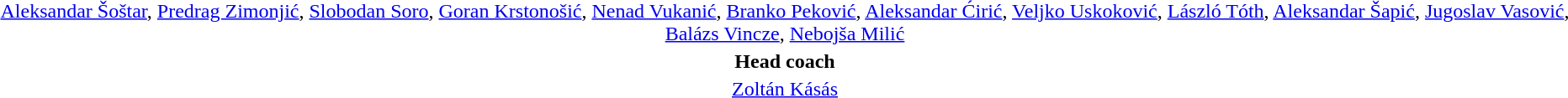<table style="text-align: center; margin-top: 2em; margin-left: auto; margin-right: auto">
<tr>
<td><a href='#'>Aleksandar Šoštar</a>, <a href='#'>Predrag Zimonjić</a>, <a href='#'>Slobodan Soro</a>, <a href='#'>Goran Krstonošić</a>, <a href='#'>Nenad Vukanić</a>, <a href='#'>Branko Peković</a>, <a href='#'>Aleksandar Ćirić</a>, <a href='#'>Veljko Uskoković</a>, <a href='#'>László Tóth</a>, <a href='#'>Aleksandar Šapić</a>, <a href='#'>Jugoslav Vasović</a>, <a href='#'>Balázs Vincze</a>, <a href='#'>Nebojša Milić</a></td>
</tr>
<tr>
<td><strong>Head coach</strong></td>
</tr>
<tr>
<td><a href='#'>Zoltán Kásás</a></td>
</tr>
</table>
